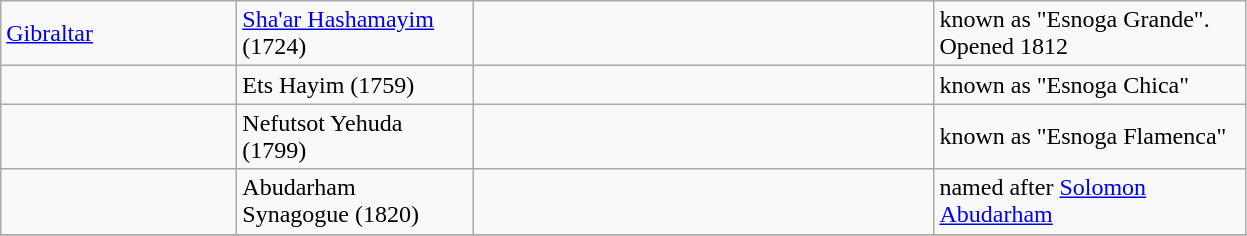<table class="wikitable">
<tr>
<td width="150pt"><a href='#'>Gibraltar</a></td>
<td width="150pt"><a href='#'>Sha'ar Hashamayim</a> (1724)</td>
<td width="300pt"></td>
<td width="200pt">known as "Esnoga Grande". Opened 1812</td>
</tr>
<tr>
<td width="150pt"></td>
<td width="150pt">Ets Hayim (1759)</td>
<td width="300pt"></td>
<td width="200pt">known as "Esnoga Chica"</td>
</tr>
<tr>
<td width="150pt"></td>
<td width="150pt">Nefutsot Yehuda (1799)</td>
<td width="300pt"></td>
<td width="200pt">known as "Esnoga Flamenca"</td>
</tr>
<tr>
<td width="150pt"></td>
<td width="150pt">Abudarham Synagogue (1820)</td>
<td width="300pt"></td>
<td width="200pt">named after <a href='#'>Solomon Abudarham</a></td>
</tr>
<tr>
</tr>
</table>
